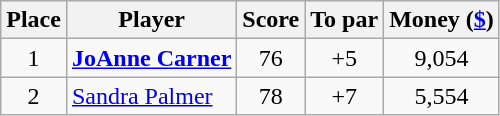<table class="wikitable">
<tr>
<th>Place</th>
<th>Player</th>
<th>Score</th>
<th>To par</th>
<th>Money (<a href='#'>$</a>)</th>
</tr>
<tr>
<td align=center>1</td>
<td> <strong><a href='#'>JoAnne Carner</a></strong></td>
<td align=center>76</td>
<td align=center>+5</td>
<td align=center>9,054</td>
</tr>
<tr>
<td align=center>2</td>
<td> <a href='#'>Sandra Palmer</a></td>
<td align=center>78</td>
<td align=center>+7</td>
<td align=center>5,554</td>
</tr>
</table>
